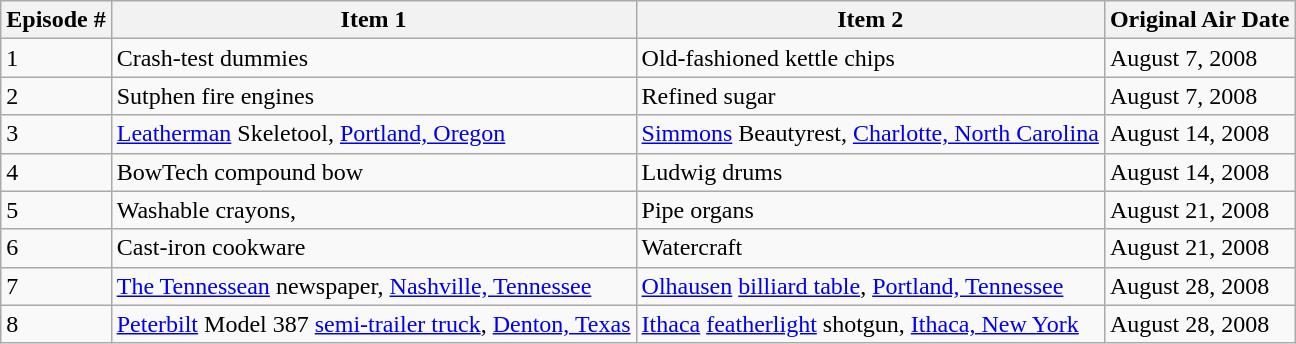<table class="wikitable">
<tr>
<th>Episode #</th>
<th>Item 1</th>
<th>Item 2</th>
<th>Original Air Date</th>
</tr>
<tr>
<td>1</td>
<td>Crash-test dummies</td>
<td>Old-fashioned kettle chips</td>
<td>August 7, 2008</td>
</tr>
<tr>
<td>2</td>
<td>Sutphen fire engines</td>
<td>Refined sugar</td>
<td>August 7, 2008</td>
</tr>
<tr>
<td>3</td>
<td><a href='#'>Leatherman</a> Skeletool, <a href='#'>Portland, Oregon</a></td>
<td><a href='#'>Simmons</a> Beautyrest, <a href='#'>Charlotte, North Carolina</a></td>
<td>August 14, 2008</td>
</tr>
<tr>
<td>4</td>
<td>BowTech compound bow</td>
<td>Ludwig drums</td>
<td>August 14, 2008</td>
</tr>
<tr>
<td>5</td>
<td>Washable crayons,</td>
<td>Pipe organs</td>
<td>August 21, 2008</td>
</tr>
<tr>
<td>6</td>
<td>Cast-iron cookware</td>
<td>Watercraft</td>
<td>August 21, 2008</td>
</tr>
<tr>
<td>7</td>
<td><a href='#'>The Tennessean</a> newspaper, <a href='#'>Nashville, Tennessee</a></td>
<td><a href='#'>Olhausen</a> <a href='#'>billiard table</a>, <a href='#'>Portland, Tennessee</a></td>
<td>August 28, 2008</td>
</tr>
<tr>
<td>8</td>
<td><a href='#'>Peterbilt</a> Model 387 <a href='#'>semi-trailer truck</a>, <a href='#'>Denton, Texas</a></td>
<td><a href='#'>Ithaca</a> <a href='#'>featherlight</a> shotgun, <a href='#'>Ithaca, New York</a></td>
<td>August 28, 2008</td>
</tr>
</table>
